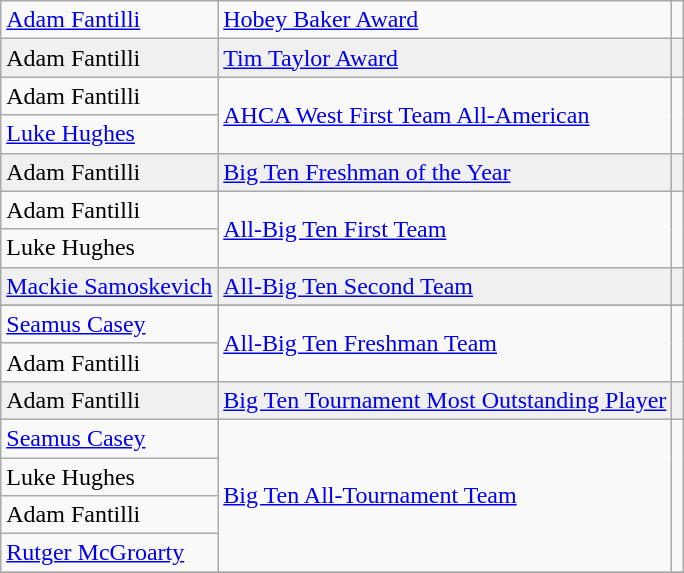<table class="wikitable">
<tr>
<td><a href='#'>Adam Fantilli</a></td>
<td><a href='#'>Hobey Baker Award</a></td>
<td></td>
</tr>
<tr bgcolor=f0f0f0>
<td>Adam Fantilli</td>
<td><a href='#'>Tim Taylor Award</a></td>
<td></td>
</tr>
<tr>
<td>Adam Fantilli</td>
<td rowspan=2><a href='#'>AHCA West First Team All-American</a></td>
<td rowspan=2></td>
</tr>
<tr>
<td><a href='#'>Luke Hughes</a></td>
</tr>
<tr bgcolor=f0f0f0>
<td>Adam Fantilli</td>
<td><a href='#'>Big Ten Freshman of the Year</a></td>
<td></td>
</tr>
<tr>
<td>Adam Fantilli</td>
<td rowspan=2><a href='#'>All-Big Ten First Team</a></td>
<td rowspan=2></td>
</tr>
<tr>
<td>Luke Hughes</td>
</tr>
<tr bgcolor=f0f0f0>
<td><a href='#'>Mackie Samoskevich</a></td>
<td><a href='#'>All-Big Ten Second Team</a></td>
<td></td>
</tr>
<tr>
</tr>
<tr>
<td><a href='#'>Seamus Casey</a></td>
<td rowspan=2><a href='#'>All-Big Ten Freshman Team</a></td>
<td rowspan=2></td>
</tr>
<tr>
<td>Adam Fantilli</td>
</tr>
<tr bgcolor=f0f0f0>
<td>Adam Fantilli</td>
<td><a href='#'>Big Ten Tournament Most Outstanding Player</a></td>
<td></td>
</tr>
<tr>
<td><a href='#'>Seamus Casey</a></td>
<td rowspan=4><a href='#'>Big Ten All-Tournament Team</a></td>
<td rowspan=4></td>
</tr>
<tr>
<td>Luke Hughes</td>
</tr>
<tr>
<td>Adam Fantilli</td>
</tr>
<tr>
<td><a href='#'>Rutger McGroarty</a></td>
</tr>
<tr>
</tr>
</table>
